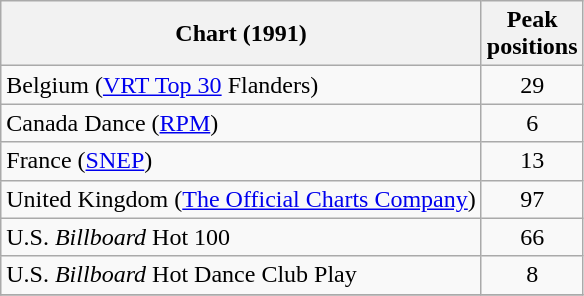<table class="wikitable sortable">
<tr>
<th align="left">Chart (1991)</th>
<th align="center">Peak <br>positions</th>
</tr>
<tr>
<td align="left">Belgium (<a href='#'>VRT Top 30</a> Flanders)</td>
<td align="center">29</td>
</tr>
<tr>
<td align="left">Canada Dance (<a href='#'>RPM</a>)</td>
<td align="center">6</td>
</tr>
<tr>
<td align="left">France (<a href='#'>SNEP</a>)</td>
<td align="center">13</td>
</tr>
<tr>
<td align="left">United Kingdom (<a href='#'>The Official Charts Company</a>)</td>
<td align="center">97</td>
</tr>
<tr>
<td align="left">U.S. <em>Billboard</em> Hot 100</td>
<td align="center">66</td>
</tr>
<tr>
<td align="left">U.S. <em>Billboard</em> Hot Dance Club Play</td>
<td align="center">8</td>
</tr>
<tr>
</tr>
</table>
